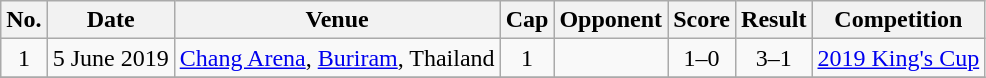<table class="wikitable sortable">
<tr>
<th scope="col">No.</th>
<th scope="col" data-sort-type="date">Date</th>
<th scope="col">Venue</th>
<th scope="col">Cap</th>
<th scope="col">Opponent</th>
<th scope="col">Score</th>
<th scope="col">Result</th>
<th scope="col">Competition</th>
</tr>
<tr>
<td style="text-align:center">1</td>
<td>5 June 2019</td>
<td><a href='#'>Chang Arena</a>, <a href='#'>Buriram</a>, Thailand</td>
<td style="text-align:center">1</td>
<td></td>
<td style="text-align:center">1–0</td>
<td style="text-align:center">3–1</td>
<td><a href='#'>2019 King's Cup</a></td>
</tr>
<tr>
</tr>
</table>
